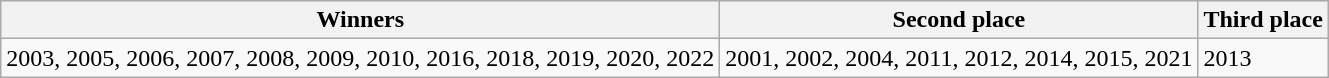<table class="wikitable" border="1">
<tr>
<th>Winners</th>
<th>Second place</th>
<th>Third place</th>
</tr>
<tr>
<td>2003, 2005, 2006, 2007, 2008, 2009, 2010, 2016, 2018, 2019, 2020, 2022</td>
<td>2001, 2002, 2004, 2011, 2012, 2014, 2015, 2021</td>
<td>2013</td>
</tr>
</table>
